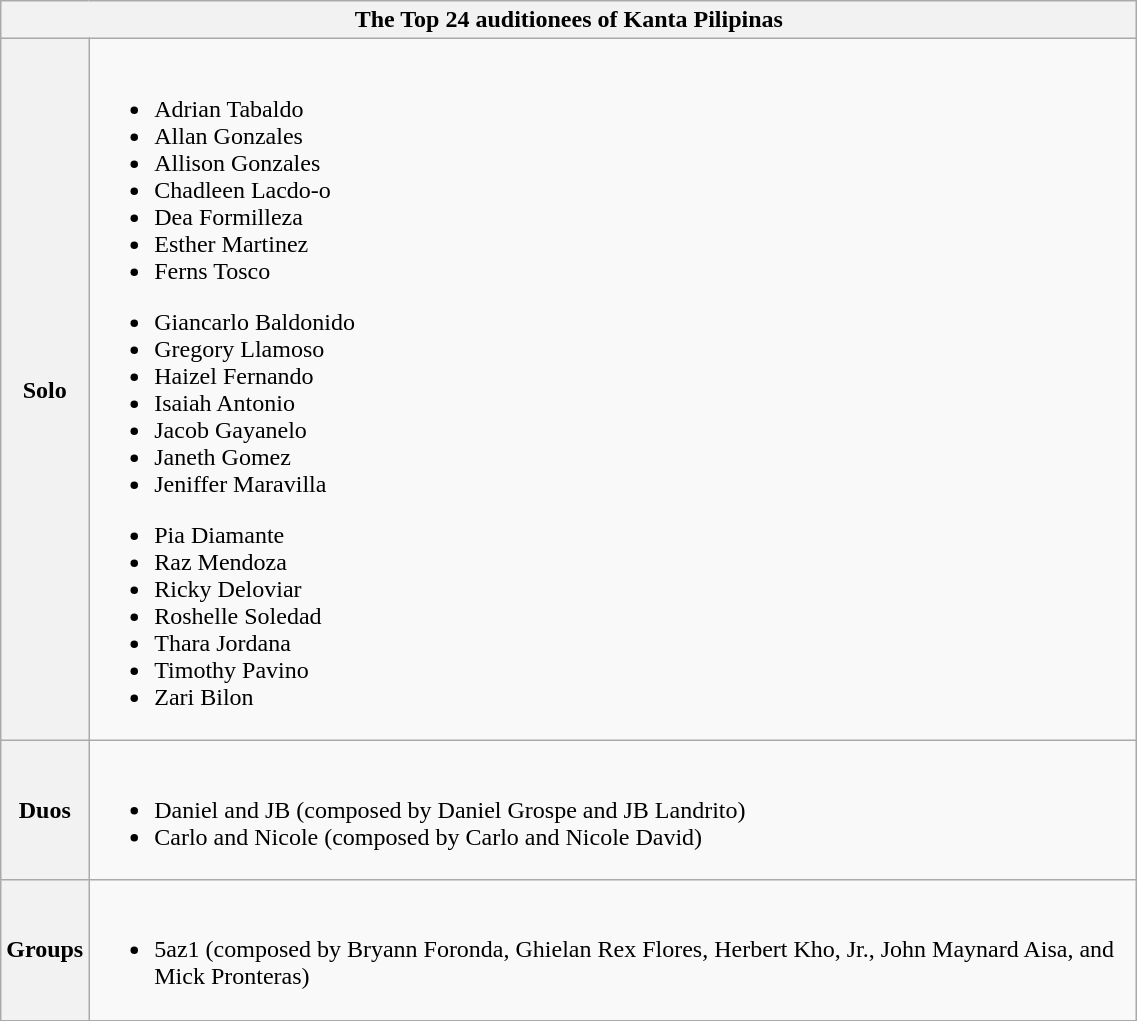<table class="wikitable" style="font-size: 100%" width="60%">
<tr>
<th colspan="2">The Top 24 auditionees of Kanta Pilipinas</th>
</tr>
<tr>
<th>Solo</th>
<td><br>
<ul><li>Adrian Tabaldo</li><li>Allan Gonzales</li><li>Allison Gonzales</li><li>Chadleen Lacdo-o</li><li>Dea Formilleza</li><li>Esther Martinez</li><li>Ferns Tosco</li></ul><ul><li>Giancarlo Baldonido</li><li>Gregory Llamoso</li><li>Haizel Fernando</li><li>Isaiah Antonio</li><li>Jacob Gayanelo</li><li>Janeth Gomez</li><li>Jeniffer Maravilla</li></ul><ul><li>Pia Diamante</li><li>Raz Mendoza</li><li>Ricky Deloviar</li><li>Roshelle Soledad</li><li>Thara Jordana</li><li>Timothy Pavino</li><li>Zari Bilon</li></ul>
</td>
</tr>
<tr>
<th>Duos</th>
<td><br><ul><li>Daniel and JB (composed by Daniel Grospe and JB Landrito)</li><li>Carlo and Nicole (composed by Carlo and Nicole David)</li></ul></td>
</tr>
<tr>
<th>Groups</th>
<td><br><ul><li>5az1 (composed by Bryann Foronda, Ghielan Rex Flores, Herbert Kho, Jr., John Maynard Aisa, and Mick Pronteras)</li></ul></td>
</tr>
<tr>
</tr>
</table>
